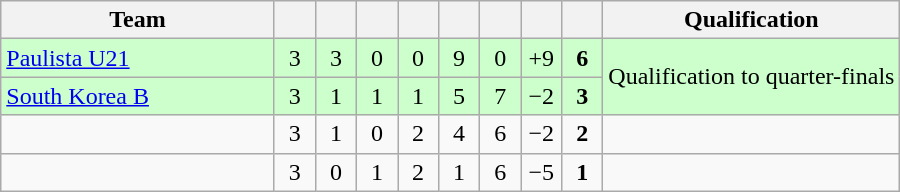<table class="wikitable" style="text-align:center;">
<tr>
<th width=175>Team</th>
<th width=20></th>
<th width=20></th>
<th width=20></th>
<th width=20></th>
<th width=20></th>
<th width=20></th>
<th width=20></th>
<th width=20></th>
<th>Qualification</th>
</tr>
<tr bgcolor="#ccffcc">
<td align="left"> <a href='#'>Paulista U21</a></td>
<td>3</td>
<td>3</td>
<td>0</td>
<td>0</td>
<td>9</td>
<td>0</td>
<td>+9</td>
<td><strong>6</strong></td>
<td rowspan="2">Qualification to quarter-finals</td>
</tr>
<tr bgcolor="#ccffcc">
<td align="left"> <a href='#'>South Korea B</a></td>
<td>3</td>
<td>1</td>
<td>1</td>
<td>1</td>
<td>5</td>
<td>7</td>
<td>−2</td>
<td><strong>3</strong></td>
</tr>
<tr>
<td align="left"></td>
<td>3</td>
<td>1</td>
<td>0</td>
<td>2</td>
<td>4</td>
<td>6</td>
<td>−2</td>
<td><strong>2</strong></td>
<td></td>
</tr>
<tr>
<td align="left"></td>
<td>3</td>
<td>0</td>
<td>1</td>
<td>2</td>
<td>1</td>
<td>6</td>
<td>−5</td>
<td><strong>1</strong></td>
<td></td>
</tr>
</table>
